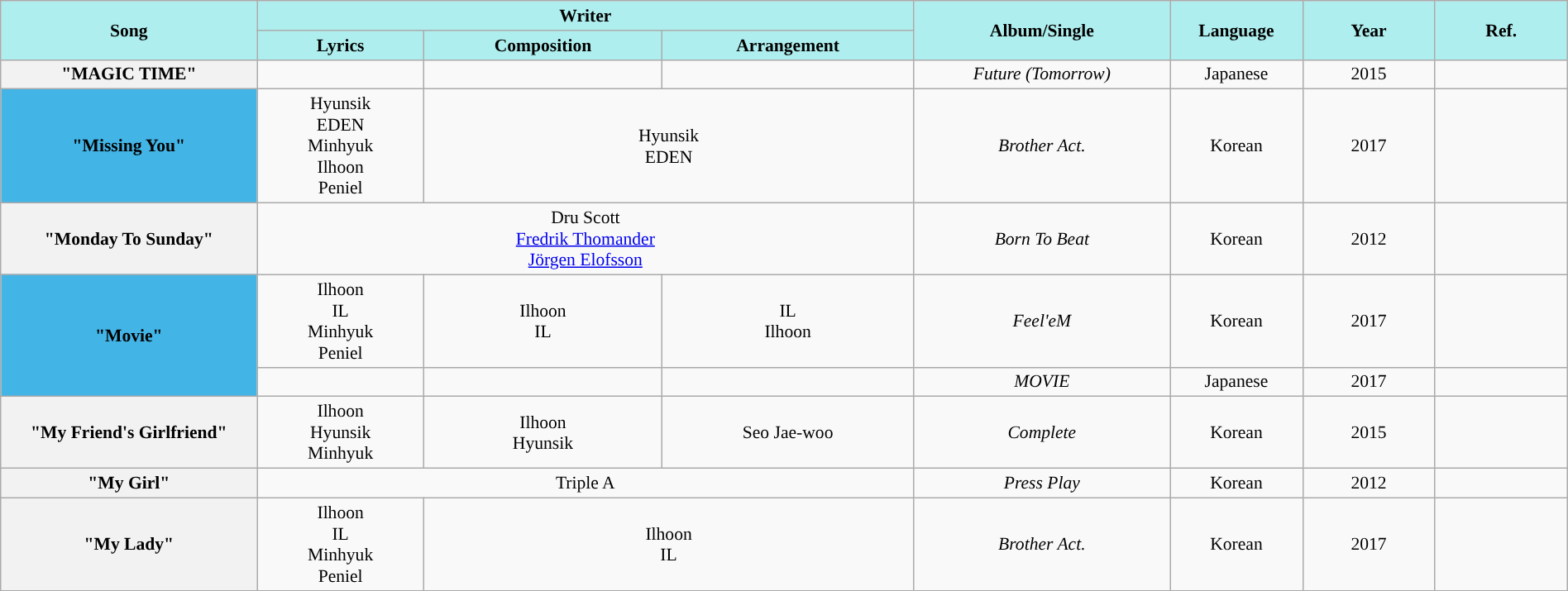<table class="wikitable" style="margin:0.5em auto; clear:both; font-size:.9em; text-align:center; width:100%">
<tr>
<th rowspan="2" style="width:200px; background:#AFEEEE;">Song</th>
<th colspan="3" style="width:700px; background:#AFEEEE;">Writer</th>
<th rowspan="2" style="width:200px; background:#AFEEEE;">Album/Single</th>
<th rowspan="2" style="width:100px; background:#AFEEEE;">Language</th>
<th rowspan="2" style="width:100px; background:#AFEEEE;">Year</th>
<th rowspan="2" style="width:100px; background:#AFEEEE;">Ref.</th>
</tr>
<tr>
<th style=background:#AFEEEE;">Lyrics</th>
<th style=background:#AFEEEE;">Composition</th>
<th style=background:#AFEEEE;">Arrangement</th>
</tr>
<tr>
<th scope="row">"MAGIC TIME"</th>
<td></td>
<td></td>
<td></td>
<td><em>Future (Tomorrow)</em></td>
<td>Japanese</td>
<td>2015</td>
<td></td>
</tr>
<tr>
<th scope="row" style="background-color:#42B4E6">"<strong>Missing You</strong>" </th>
<td>Hyunsik<br>EDEN<br>Minhyuk<br>Ilhoon<br>Peniel</td>
<td colspan="2">Hyunsik<br>EDEN</td>
<td><em>Brother Act.</em></td>
<td>Korean</td>
<td>2017</td>
<td></td>
</tr>
<tr>
<th scope="row">"Monday To Sunday"</th>
<td colspan="3">Dru Scott<br><a href='#'>Fredrik Thomander</a><br><a href='#'>Jörgen Elofsson</a></td>
<td><em>Born To Beat</em></td>
<td>Korean</td>
<td>2012</td>
<td></td>
</tr>
<tr>
<th rowspan="2" scope="row" style="background-color:#42B4E6">"<strong>Movie</strong>" </th>
<td>Ilhoon<br>IL<br>Minhyuk<br>Peniel</td>
<td>Ilhoon<br>IL</td>
<td>IL<br>Ilhoon</td>
<td><em>Feel'eM</em></td>
<td>Korean</td>
<td>2017</td>
<td></td>
</tr>
<tr>
<td></td>
<td></td>
<td></td>
<td><em>MOVIE</em></td>
<td>Japanese</td>
<td>2017</td>
<td></td>
</tr>
<tr>
<th scope="row">"My Friend's Girlfriend" </th>
<td>Ilhoon<br>Hyunsik<br>Minhyuk</td>
<td>Ilhoon<br>Hyunsik</td>
<td>Seo Jae-woo</td>
<td><em>Complete</em></td>
<td>Korean</td>
<td>2015</td>
<td></td>
</tr>
<tr>
<th scope="row">"My Girl" </th>
<td colspan="3">Triple A</td>
<td><em>Press Play</em></td>
<td>Korean</td>
<td>2012</td>
<td></td>
</tr>
<tr>
<th scope="row">"My Lady"</th>
<td>Ilhoon<br>IL<br>Minhyuk<br>Peniel</td>
<td colspan="2">Ilhoon<br>IL</td>
<td><em>Brother Act.</em></td>
<td>Korean</td>
<td>2017</td>
<td></td>
</tr>
</table>
